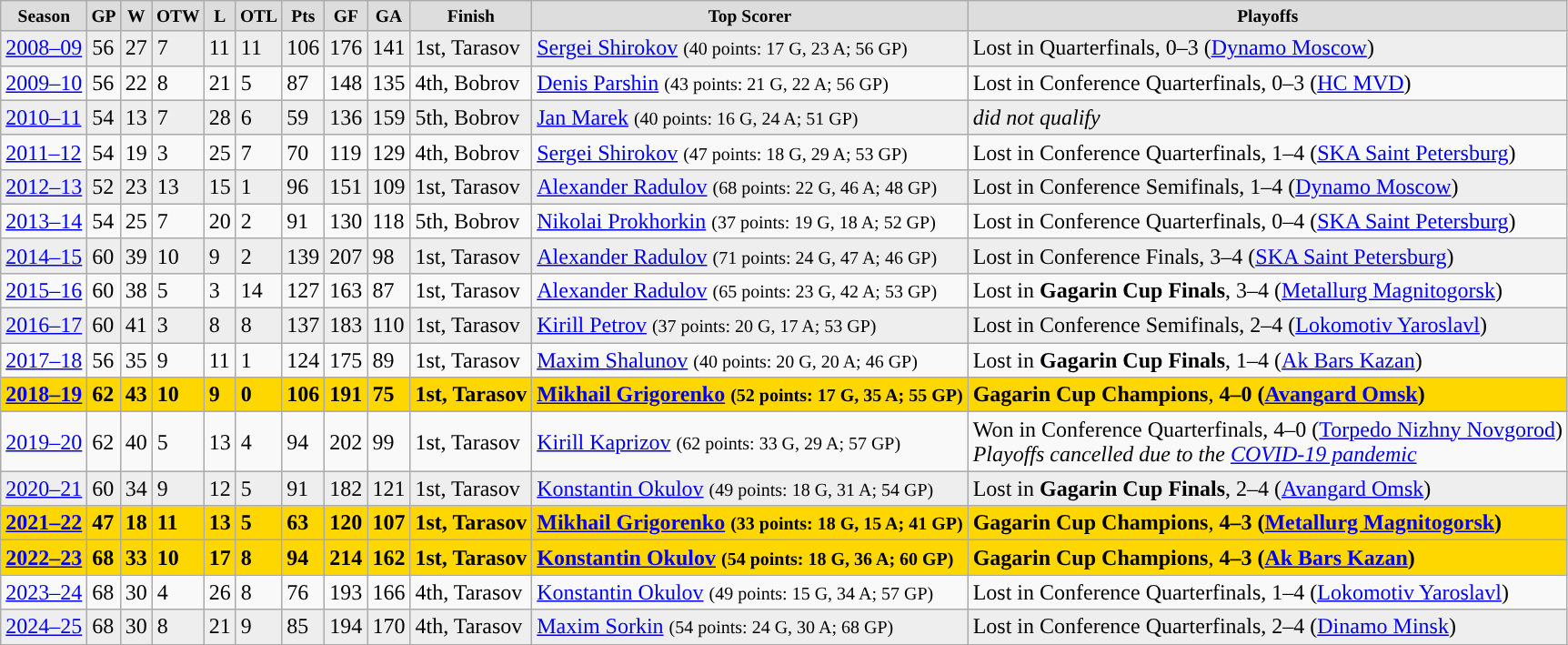<table class="wikitable">
<tr style="text-align:center; font-size:small; background:#ddd; padding:5px;"|>
<td><strong>Season</strong></td>
<td><strong>GP</strong></td>
<td><strong>W</strong></td>
<td><strong>OTW</strong></td>
<td><strong>L</strong></td>
<td><strong>OTL</strong></td>
<td><strong>Pts</strong></td>
<td><strong>GF</strong></td>
<td><strong>GA</strong></td>
<td><strong>Finish</strong></td>
<td><strong>Top Scorer</strong></td>
<td><strong>Playoffs</strong></td>
</tr>
<tr style="background:#eee;">
<td><a href='#'>2008–09</a></td>
<td>56</td>
<td>27</td>
<td>7</td>
<td>11</td>
<td>11</td>
<td>106</td>
<td>176</td>
<td>141</td>
<td>1st, Tarasov</td>
<td><a href='#'>Sergei Shirokov</a> <small>(40 points: 17 G, 23 A; 56 GP)</small></td>
<td>Lost in Quarterfinals, 0–3 (<a href='#'>Dynamo Moscow</a>)</td>
</tr>
<tr>
<td><a href='#'>2009–10</a></td>
<td>56</td>
<td>22</td>
<td>8</td>
<td>21</td>
<td>5</td>
<td>87</td>
<td>148</td>
<td>135</td>
<td>4th, Bobrov</td>
<td><a href='#'>Denis Parshin</a> <small>(43 points: 21 G, 22 A; 56 GP)</small></td>
<td>Lost in Conference Quarterfinals, 0–3 (<a href='#'>HC MVD</a>)</td>
</tr>
<tr style="background:#eee;">
<td><a href='#'>2010–11</a></td>
<td>54</td>
<td>13</td>
<td>7</td>
<td>28</td>
<td>6</td>
<td>59</td>
<td>136</td>
<td>159</td>
<td>5th, Bobrov</td>
<td><a href='#'>Jan Marek</a> <small>(40 points: 16 G, 24 A; 51 GP)</small></td>
<td><em>did not qualify</em></td>
</tr>
<tr>
<td><a href='#'>2011–12</a></td>
<td>54</td>
<td>19</td>
<td>3</td>
<td>25</td>
<td>7</td>
<td>70</td>
<td>119</td>
<td>129</td>
<td>4th, Bobrov</td>
<td><a href='#'>Sergei Shirokov</a> <small>(47 points: 18 G, 29 A; 53 GP)</small></td>
<td>Lost in Conference Quarterfinals, 1–4 (<a href='#'>SKA Saint Petersburg</a>)</td>
</tr>
<tr style="background:#eee;">
<td><a href='#'>2012–13</a></td>
<td>52</td>
<td>23</td>
<td>13</td>
<td>15</td>
<td>1</td>
<td>96</td>
<td>151</td>
<td>109</td>
<td>1st, Tarasov</td>
<td><a href='#'>Alexander Radulov</a> <small>(68 points: 22 G, 46 A; 48 GP)</small></td>
<td>Lost in Conference Semifinals, 1–4 (<a href='#'>Dynamo Moscow</a>)</td>
</tr>
<tr>
<td><a href='#'>2013–14</a></td>
<td>54</td>
<td>25</td>
<td>7</td>
<td>20</td>
<td>2</td>
<td>91</td>
<td>130</td>
<td>118</td>
<td>5th, Bobrov</td>
<td><a href='#'>Nikolai Prokhorkin</a> <small>(37 points: 19 G, 18 A; 52 GP)</small></td>
<td>Lost in Conference Quarterfinals, 0–4 (<a href='#'>SKA Saint Petersburg</a>)</td>
</tr>
<tr style="background:#eee;">
<td><a href='#'>2014–15</a></td>
<td>60</td>
<td>39</td>
<td>10</td>
<td>9</td>
<td>2</td>
<td>139</td>
<td>207</td>
<td>98</td>
<td>1st, Tarasov</td>
<td><a href='#'>Alexander Radulov</a> <small>(71 points: 24 G, 47 A; 46 GP) </small></td>
<td>Lost in Conference Finals, 3–4 (<a href='#'>SKA Saint Petersburg</a>)</td>
</tr>
<tr>
<td><a href='#'>2015–16</a></td>
<td>60</td>
<td>38</td>
<td>5</td>
<td>3</td>
<td>14</td>
<td>127</td>
<td>163</td>
<td>87</td>
<td>1st, Tarasov</td>
<td><a href='#'>Alexander Radulov</a> <small>(65 points: 23 G, 42 A; 53 GP) </small></td>
<td>Lost in <strong>Gagarin Cup Finals</strong>, 3–4 (<a href='#'>Metallurg Magnitogorsk</a>)</td>
</tr>
<tr style="background:#eee;">
<td><a href='#'>2016–17</a></td>
<td>60</td>
<td>41</td>
<td>3</td>
<td>8</td>
<td>8</td>
<td>137</td>
<td>183</td>
<td>110</td>
<td>1st, Tarasov</td>
<td><a href='#'>Kirill Petrov</a> <small>(37 points: 20 G, 17 A; 53 GP) </small></td>
<td>Lost in Conference Semifinals, 2–4 (<a href='#'>Lokomotiv Yaroslavl</a>)</td>
</tr>
<tr>
<td><a href='#'>2017–18</a></td>
<td>56</td>
<td>35</td>
<td>9</td>
<td>11</td>
<td>1</td>
<td>124</td>
<td>175</td>
<td>89</td>
<td>1st, Tarasov</td>
<td><a href='#'>Maxim Shalunov</a> <small>(40 points: 20 G, 20 A; 46 GP) </small></td>
<td>Lost in <strong>Gagarin Cup Finals</strong>, 1–4 (<a href='#'>Ak Bars Kazan</a>)</td>
</tr>
<tr style="background:gold;">
<td><strong><a href='#'>2018–19</a></strong></td>
<td><strong>62</strong></td>
<td><strong>43</strong></td>
<td><strong>10</strong></td>
<td><strong>9</strong></td>
<td><strong>0</strong></td>
<td><strong>106</strong></td>
<td><strong>191</strong></td>
<td><strong>75</strong></td>
<td><strong>1st, Tarasov</strong></td>
<td><strong><a href='#'>Mikhail Grigorenko</a></strong> <small><strong>(52 points: 17 G, 35 A; 55 GP)</strong> </small></td>
<td><strong>Gagarin Cup Champions</strong>, <strong>4–0</strong> <strong>(<a href='#'>Avangard Omsk</a>)</strong></td>
</tr>
<tr>
<td><a href='#'>2019–20</a></td>
<td>62</td>
<td>40</td>
<td>5</td>
<td>13</td>
<td>4</td>
<td>94</td>
<td>202</td>
<td>99</td>
<td>1st, Tarasov</td>
<td><a href='#'>Kirill Kaprizov</a> <small>(62 points: 33 G, 29 A; 57 GP) </small></td>
<td>Won in Conference Quarterfinals, 4–0 (<a href='#'>Torpedo Nizhny Novgorod</a>)<br><em>Playoffs cancelled due to the <a href='#'>COVID-19 pandemic</a></em></td>
</tr>
<tr style="background:#eee;">
<td><a href='#'>2020–21</a></td>
<td>60</td>
<td>34</td>
<td>9</td>
<td>12</td>
<td>5</td>
<td>91</td>
<td>182</td>
<td>121</td>
<td>1st, Tarasov</td>
<td><a href='#'>Konstantin Okulov</a> <small>(49 points: 18 G, 31 A; 54 GP) </small></td>
<td>Lost in <strong>Gagarin Cup Finals</strong>, 2–4 (<a href='#'>Avangard Omsk</a>)</td>
</tr>
<tr style="background:gold;">
<td><strong><a href='#'>2021–22</a></strong></td>
<td><strong>47</strong></td>
<td><strong>18</strong></td>
<td><strong>11</strong></td>
<td><strong>13</strong></td>
<td><strong>5</strong></td>
<td><strong>63</strong></td>
<td><strong>120</strong></td>
<td><strong>107</strong></td>
<td><strong>1st, Tarasov</strong></td>
<td><strong><a href='#'>Mikhail Grigorenko</a></strong> <small><strong>(33 points: 18 G, 15 A; 41 GP)</strong> </small></td>
<td><strong>Gagarin Cup Champions</strong>, <strong>4–3</strong> <strong>(<a href='#'>Metallurg Magnitogorsk</a>)</strong></td>
</tr>
<tr style="background:gold;">
<td><strong><a href='#'>2022–23</a></strong></td>
<td><strong>68</strong></td>
<td><strong>33</strong></td>
<td><strong>10</strong></td>
<td><strong>17</strong></td>
<td><strong>8</strong></td>
<td><strong>94</strong></td>
<td><strong>214</strong></td>
<td><strong>162</strong></td>
<td><strong>1st, Tarasov</strong></td>
<td><strong><a href='#'>Konstantin Okulov</a></strong> <small><strong>(54 points: 18 G, 36 A; 60 GP)</strong> </small></td>
<td><strong>Gagarin Cup Champions</strong>, <strong>4–3</strong> <strong>(<a href='#'>Ak Bars Kazan</a>)</strong></td>
</tr>
<tr>
<td><a href='#'>2023–24</a></td>
<td>68</td>
<td>30</td>
<td>4</td>
<td>26</td>
<td>8</td>
<td>76</td>
<td>193</td>
<td>166</td>
<td>4th, Tarasov</td>
<td><a href='#'>Konstantin Okulov</a> <small>(49 points: 15 G, 34 A; 57 GP)</small></td>
<td>Lost in Conference Quarterfinals, 1–4 (<a href='#'>Lokomotiv Yaroslavl</a>)</td>
</tr>
<tr style="background:#eee;">
<td><a href='#'>2024–25</a></td>
<td>68</td>
<td>30</td>
<td>8</td>
<td>21</td>
<td>9</td>
<td>85</td>
<td>194</td>
<td>170</td>
<td>4th, Tarasov</td>
<td><a href='#'>Maxim Sorkin</a> <small>(54 points: 24 G, 30 A; 68 GP) </small></td>
<td>Lost in Conference Quarterfinals, 2–4 (<a href='#'>Dinamo Minsk</a>)</td>
</tr>
</table>
